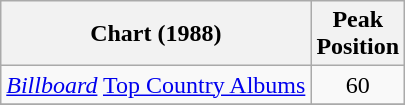<table class="wikitable sortable">
<tr>
<th>Chart (1988)</th>
<th>Peak<br>Position</th>
</tr>
<tr>
<td><em><a href='#'>Billboard</a></em> <a href='#'>Top Country Albums</a></td>
<td align="center">60</td>
</tr>
<tr>
</tr>
</table>
